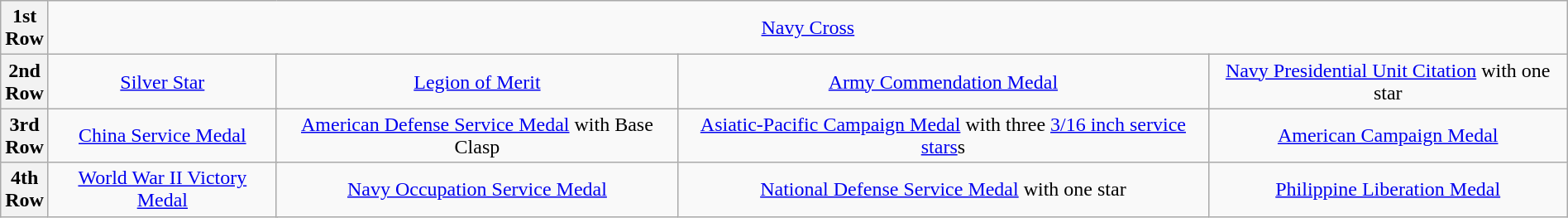<table class="wikitable" style="margin:1em auto; text-align:center;">
<tr>
<th>1st<br>Row</th>
<td colspan="14"><a href='#'>Navy Cross</a></td>
</tr>
<tr>
<th>2nd<br>Row</th>
<td colspan="4"><a href='#'>Silver Star</a></td>
<td colspan="4"><a href='#'>Legion of Merit</a></td>
<td colspan="4"><a href='#'>Army Commendation Medal</a></td>
<td colspan="4"><a href='#'>Navy Presidential Unit Citation</a> with one star</td>
</tr>
<tr>
<th>3rd<br>Row</th>
<td colspan="4"><a href='#'>China Service Medal</a></td>
<td colspan="4"><a href='#'>American Defense Service Medal</a> with Base Clasp</td>
<td colspan="4"><a href='#'>Asiatic-Pacific Campaign Medal</a> with three <a href='#'>3/16 inch service stars</a>s</td>
<td colspan="4"><a href='#'>American Campaign Medal</a></td>
</tr>
<tr>
<th>4th<br>Row</th>
<td colspan="4"><a href='#'>World War II Victory Medal</a></td>
<td colspan="4"><a href='#'>Navy Occupation Service Medal</a></td>
<td colspan="4"><a href='#'>National Defense Service Medal</a> with one star</td>
<td colspan="4"><a href='#'>Philippine Liberation Medal</a></td>
</tr>
</table>
